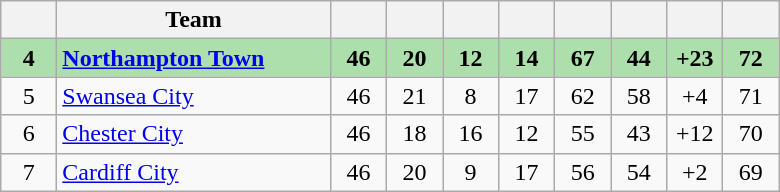<table class="wikitable" style="text-align:center">
<tr>
<th width="30"></th>
<th width="175">Team</th>
<th width="30"></th>
<th width="30"></th>
<th width="30"></th>
<th width="30"></th>
<th width="30"></th>
<th width="30"></th>
<th width="30"></th>
<th width="30"></th>
</tr>
<tr style="background:#addfad;">
<td><strong>4</strong></td>
<td align=left><strong><a href='#'>Northampton Town</a></strong></td>
<td><strong>46</strong></td>
<td><strong>20</strong></td>
<td><strong>12</strong></td>
<td><strong>14</strong></td>
<td><strong>67</strong></td>
<td><strong>44</strong></td>
<td><strong>+23</strong></td>
<td><strong>72</strong></td>
</tr>
<tr>
<td>5</td>
<td align=left><a href='#'>Swansea City</a></td>
<td>46</td>
<td>21</td>
<td>8</td>
<td>17</td>
<td>62</td>
<td>58</td>
<td>+4</td>
<td>71</td>
</tr>
<tr>
<td>6</td>
<td align=left><a href='#'>Chester City</a></td>
<td>46</td>
<td>18</td>
<td>16</td>
<td>12</td>
<td>55</td>
<td>43</td>
<td>+12</td>
<td>70</td>
</tr>
<tr>
<td>7</td>
<td align=left><a href='#'>Cardiff City</a></td>
<td>46</td>
<td>20</td>
<td>9</td>
<td>17</td>
<td>56</td>
<td>54</td>
<td>+2</td>
<td>69</td>
</tr>
</table>
